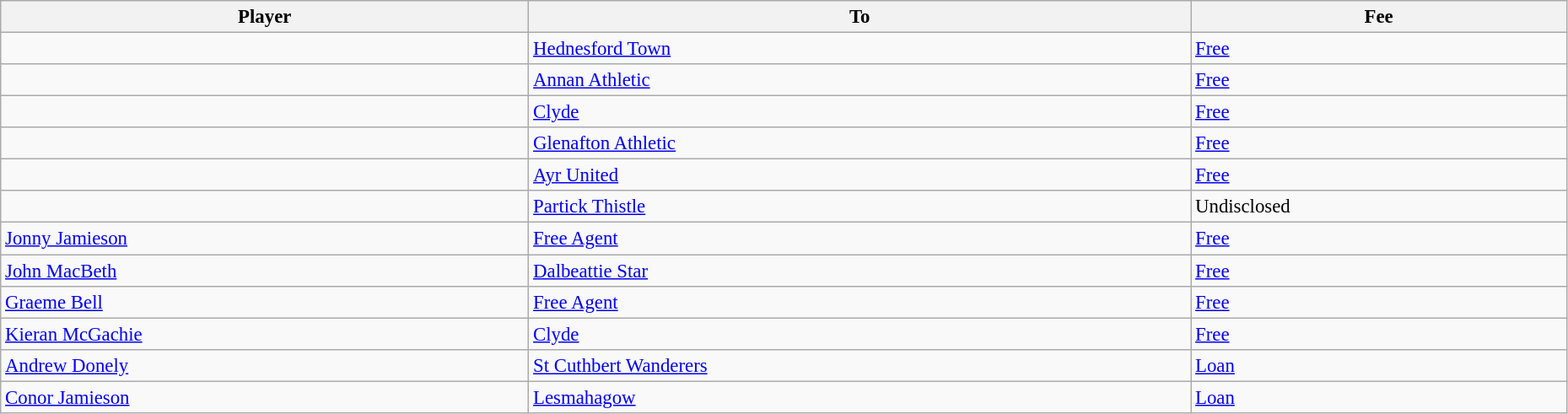<table class="wikitable" style="text-align:center; font-size:95%;width:98%; text-align:left">
<tr>
<th>Player</th>
<th>To</th>
<th>Fee</th>
</tr>
<tr>
<td> </td>
<td> <a href='#'>Hednesford Town</a></td>
<td><a href='#'>Free</a></td>
</tr>
<tr>
<td> </td>
<td> <a href='#'>Annan Athletic</a></td>
<td><a href='#'>Free</a></td>
</tr>
<tr>
<td> </td>
<td> <a href='#'>Clyde</a></td>
<td><a href='#'>Free</a></td>
</tr>
<tr>
<td> </td>
<td> <a href='#'>Glenafton Athletic</a></td>
<td><a href='#'>Free</a></td>
</tr>
<tr>
<td> </td>
<td> <a href='#'>Ayr United</a></td>
<td><a href='#'>Free</a></td>
</tr>
<tr>
<td> </td>
<td> <a href='#'>Partick Thistle</a></td>
<td>Undisclosed</td>
</tr>
<tr>
<td> <a href='#'>Jonny Jamieson</a></td>
<td><a href='#'>Free Agent</a></td>
<td><a href='#'>Free</a></td>
</tr>
<tr>
<td> <a href='#'>John MacBeth</a></td>
<td> <a href='#'>Dalbeattie Star</a></td>
<td><a href='#'>Free</a></td>
</tr>
<tr>
<td> <a href='#'>Graeme Bell</a></td>
<td><a href='#'>Free Agent</a></td>
<td><a href='#'>Free</a></td>
</tr>
<tr>
<td> <a href='#'>Kieran McGachie</a></td>
<td> <a href='#'>Clyde</a></td>
<td><a href='#'>Free</a></td>
</tr>
<tr>
<td> <a href='#'>Andrew Donely</a></td>
<td> <a href='#'>St Cuthbert Wanderers</a></td>
<td><a href='#'>Loan</a></td>
</tr>
<tr>
<td> <a href='#'>Conor Jamieson</a></td>
<td> <a href='#'>Lesmahagow</a></td>
<td><a href='#'>Loan</a></td>
</tr>
</table>
